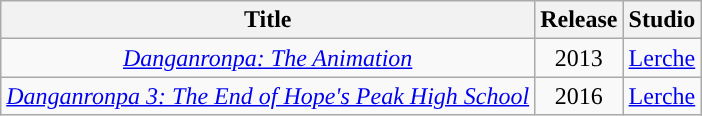<table class="wikitable">
<tr>
<th>Title</th>
<th>Release</th>
<th>Studio</th>
</tr>
<tr style="text-align: center;">
<td><em><a href='#'>Danganronpa: The Animation</a></em></td>
<td>2013</td>
<td><a href='#'>Lerche</a></td>
</tr>
<tr style="text-align: center;">
<td><em><a href='#'>Danganronpa 3: The End of Hope's Peak High School</a></em></td>
<td>2016</td>
<td><a href='#'>Lerche</a></td>
</tr>
</table>
